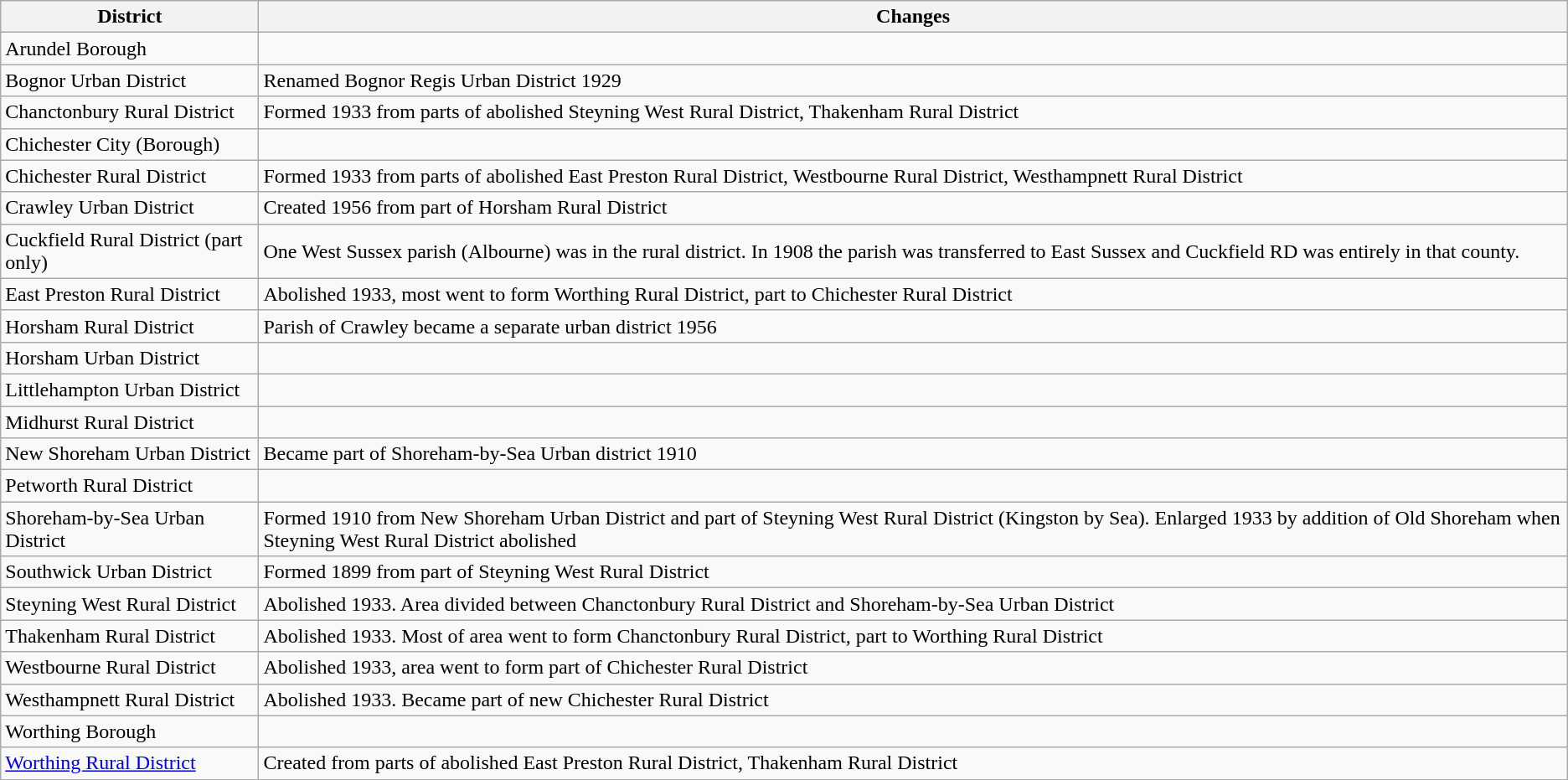<table class="wikitable">
<tr>
<th>District</th>
<th>Changes</th>
</tr>
<tr>
<td>Arundel Borough</td>
<td></td>
</tr>
<tr>
<td>Bognor Urban District</td>
<td>Renamed Bognor Regis Urban District 1929</td>
</tr>
<tr>
<td>Chanctonbury Rural District</td>
<td>Formed 1933 from parts of abolished Steyning West Rural District, Thakenham Rural District</td>
</tr>
<tr>
<td>Chichester City (Borough)</td>
<td></td>
</tr>
<tr>
<td>Chichester Rural District</td>
<td>Formed 1933 from parts of abolished East Preston Rural District, Westbourne Rural District, Westhampnett Rural District</td>
</tr>
<tr>
<td>Crawley Urban District</td>
<td>Created 1956 from part of Horsham Rural District</td>
</tr>
<tr>
<td>Cuckfield Rural District (part only)</td>
<td>One West Sussex parish (Albourne) was in the rural district. In 1908 the parish was transferred to East Sussex and Cuckfield RD was entirely in that county.</td>
</tr>
<tr>
<td>East Preston Rural District</td>
<td>Abolished 1933, most went to form Worthing Rural District, part to Chichester Rural District</td>
</tr>
<tr>
<td>Horsham Rural District</td>
<td>Parish of Crawley became a separate urban district 1956</td>
</tr>
<tr>
<td>Horsham Urban District</td>
<td></td>
</tr>
<tr>
<td>Littlehampton Urban District</td>
</tr>
<tr>
<td>Midhurst Rural District</td>
<td></td>
</tr>
<tr>
<td>New Shoreham Urban District</td>
<td>Became part of Shoreham-by-Sea Urban district 1910</td>
</tr>
<tr>
<td>Petworth Rural District</td>
<td></td>
</tr>
<tr>
<td>Shoreham-by-Sea Urban District</td>
<td>Formed 1910 from New Shoreham Urban District and part of Steyning West Rural District (Kingston by Sea). Enlarged 1933 by addition of Old Shoreham when Steyning West Rural District abolished</td>
</tr>
<tr>
<td>Southwick Urban District</td>
<td>Formed 1899 from part of Steyning West Rural District</td>
</tr>
<tr>
<td>Steyning West Rural District</td>
<td>Abolished 1933. Area divided between Chanctonbury Rural District and Shoreham-by-Sea Urban District</td>
</tr>
<tr>
<td>Thakenham Rural District</td>
<td>Abolished 1933. Most of area went to form Chanctonbury Rural District, part to Worthing Rural District</td>
</tr>
<tr>
<td>Westbourne Rural District</td>
<td>Abolished 1933, area went to form part of Chichester Rural District</td>
</tr>
<tr>
<td>Westhampnett Rural District</td>
<td>Abolished 1933. Became part of new Chichester Rural District</td>
</tr>
<tr>
<td>Worthing Borough</td>
<td></td>
</tr>
<tr>
<td><a href='#'>Worthing Rural District</a></td>
<td>Created from parts of abolished East Preston Rural District, Thakenham Rural District</td>
</tr>
</table>
